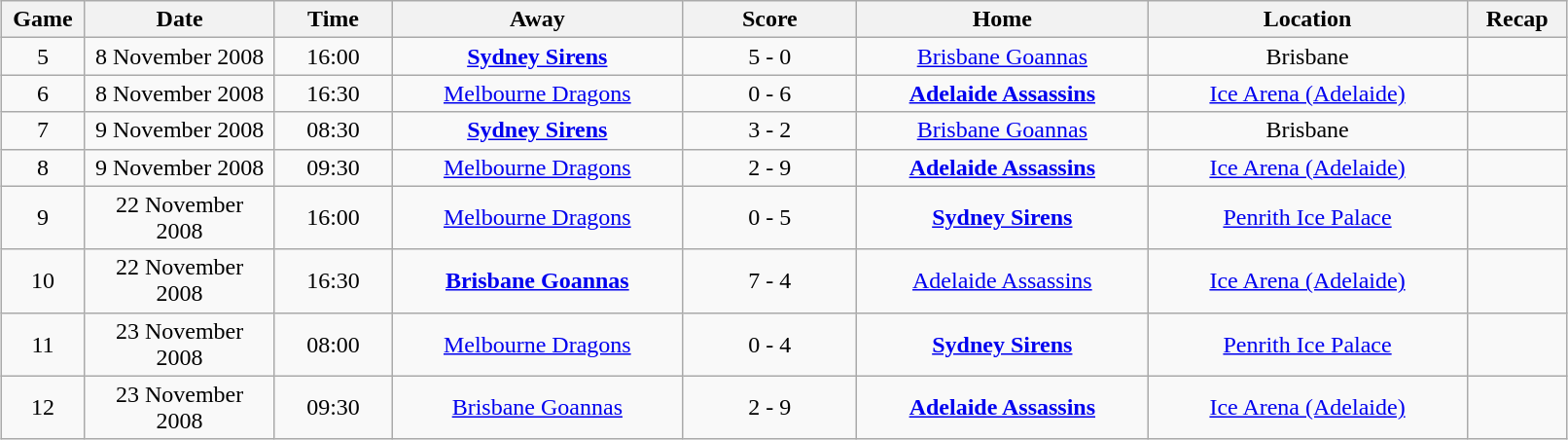<table class="wikitable" width="85%" style="margin: 1em auto 1em auto">
<tr>
<th width="1%">Game</th>
<th width="6%">Date</th>
<th width="4%">Time</th>
<th width="10%">Away</th>
<th width="6%">Score</th>
<th width="10%">Home</th>
<th width="11%">Location</th>
<th width="2%">Recap</th>
</tr>
<tr align="center">
<td>5</td>
<td>8 November 2008</td>
<td>16:00</td>
<td><strong><a href='#'>Sydney Sirens</a></strong></td>
<td>5 - 0</td>
<td><a href='#'>Brisbane Goannas</a></td>
<td>Brisbane</td>
<td> </td>
</tr>
<tr align="center">
<td>6</td>
<td>8 November 2008</td>
<td>16:30</td>
<td><a href='#'>Melbourne Dragons</a></td>
<td>0 - 6</td>
<td><strong><a href='#'>Adelaide Assassins</a></strong></td>
<td><a href='#'>Ice Arena (Adelaide)</a></td>
<td> </td>
</tr>
<tr align="center">
<td>7</td>
<td>9 November 2008</td>
<td>08:30</td>
<td><strong><a href='#'>Sydney Sirens</a></strong></td>
<td>3 - 2</td>
<td><a href='#'>Brisbane Goannas</a></td>
<td>Brisbane</td>
<td> </td>
</tr>
<tr align="center">
<td>8</td>
<td>9 November 2008</td>
<td>09:30</td>
<td><a href='#'>Melbourne Dragons</a></td>
<td>2 - 9</td>
<td><strong><a href='#'>Adelaide Assassins</a></strong></td>
<td><a href='#'>Ice Arena (Adelaide)</a></td>
<td> </td>
</tr>
<tr align="center">
<td>9</td>
<td>22 November 2008</td>
<td>16:00</td>
<td><a href='#'>Melbourne Dragons</a></td>
<td>0 - 5</td>
<td><strong><a href='#'>Sydney Sirens</a></strong></td>
<td><a href='#'>Penrith Ice Palace</a></td>
<td> </td>
</tr>
<tr align="center">
<td>10</td>
<td>22 November 2008</td>
<td>16:30</td>
<td><strong><a href='#'>Brisbane Goannas</a></strong></td>
<td>7 - 4</td>
<td><a href='#'>Adelaide Assassins</a></td>
<td><a href='#'>Ice Arena (Adelaide)</a></td>
<td> </td>
</tr>
<tr align="center">
<td>11</td>
<td>23 November 2008</td>
<td>08:00</td>
<td><a href='#'>Melbourne Dragons</a></td>
<td>0 - 4</td>
<td><strong><a href='#'>Sydney Sirens</a></strong></td>
<td><a href='#'>Penrith Ice Palace</a></td>
<td> </td>
</tr>
<tr align="center">
<td>12</td>
<td>23 November 2008</td>
<td>09:30</td>
<td><a href='#'>Brisbane Goannas</a></td>
<td>2 - 9</td>
<td><strong><a href='#'>Adelaide Assassins</a></strong></td>
<td><a href='#'>Ice Arena (Adelaide)</a></td>
<td> </td>
</tr>
</table>
